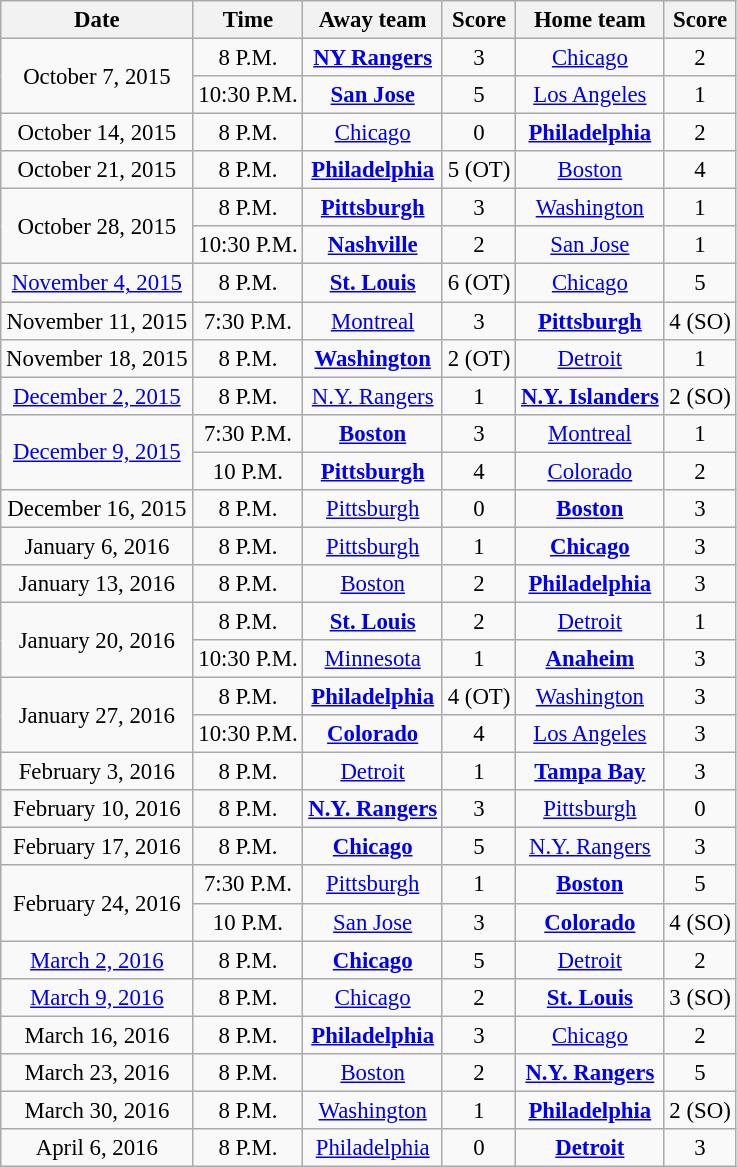<table class="wikitable sortable" style="font-size: 95%;text-align: center;">
<tr>
<th>Date</th>
<th>Time</th>
<th>Away team</th>
<th>Score</th>
<th>Home team</th>
<th>Score</th>
</tr>
<tr>
<td rowspan=2>October 7, 2015</td>
<td>8 P.M.</td>
<td><strong><a href='#'>NY Rangers</a></strong></td>
<td>3</td>
<td><a href='#'>Chicago</a></td>
<td>2</td>
</tr>
<tr>
<td>10:30 P.M.</td>
<td><strong><a href='#'>San Jose</a></strong></td>
<td>5</td>
<td><a href='#'>Los Angeles</a></td>
<td>1</td>
</tr>
<tr>
<td>October 14, 2015</td>
<td>8 P.M.</td>
<td><a href='#'>Chicago</a></td>
<td>0</td>
<td><strong><a href='#'>Philadelphia</a></strong></td>
<td>2</td>
</tr>
<tr>
<td>October 21, 2015</td>
<td>8 P.M.</td>
<td><strong><a href='#'>Philadelphia</a></strong></td>
<td>5 (OT)</td>
<td><a href='#'>Boston</a></td>
<td>4</td>
</tr>
<tr>
<td rowspan=2>October 28, 2015</td>
<td>8 P.M.</td>
<td><strong><a href='#'>Pittsburgh</a></strong></td>
<td>3</td>
<td><a href='#'>Washington</a></td>
<td>1</td>
</tr>
<tr>
<td>10:30 P.M.</td>
<td><strong><a href='#'>Nashville</a></strong></td>
<td>2</td>
<td><a href='#'>San Jose</a></td>
<td>1</td>
</tr>
<tr>
<td><a href='#'>November 4, 2015</a></td>
<td>8 P.M.</td>
<td><strong><a href='#'>St. Louis</a></strong></td>
<td>6 (OT)</td>
<td><a href='#'>Chicago</a></td>
<td>5</td>
</tr>
<tr>
<td>November 11, 2015</td>
<td>7:30 P.M.</td>
<td><a href='#'>Montreal</a></td>
<td>3</td>
<td><strong><a href='#'>Pittsburgh</a></strong></td>
<td>4 (SO)</td>
</tr>
<tr>
<td>November 18, 2015</td>
<td>8 P.M.</td>
<td><strong><a href='#'>Washington</a></strong></td>
<td>2 (OT)</td>
<td><a href='#'>Detroit</a></td>
<td>1</td>
</tr>
<tr>
<td><a href='#'>December 2, 2015</a></td>
<td>8 P.M.</td>
<td><a href='#'>N.Y. Rangers</a></td>
<td>1</td>
<td><strong><a href='#'>N.Y. Islanders</a></strong></td>
<td>2 (SO)</td>
</tr>
<tr>
<td rowspan=2><a href='#'>December 9, 2015</a></td>
<td>7:30 P.M.</td>
<td><strong><a href='#'>Boston</a></strong></td>
<td>3</td>
<td><a href='#'>Montreal</a></td>
<td>1</td>
</tr>
<tr>
<td>10 P.M.</td>
<td><strong><a href='#'>Pittsburgh</a></strong></td>
<td>4</td>
<td><a href='#'>Colorado</a></td>
<td>2</td>
</tr>
<tr>
<td>December 16, 2015</td>
<td>8 P.M.</td>
<td><a href='#'>Pittsburgh</a></td>
<td>0</td>
<td><strong><a href='#'>Boston</a></strong></td>
<td>3</td>
</tr>
<tr>
<td>January 6, 2016</td>
<td>8 P.M.</td>
<td><a href='#'>Pittsburgh</a></td>
<td>1</td>
<td><strong><a href='#'>Chicago</a></strong></td>
<td>3</td>
</tr>
<tr>
<td>January 13, 2016</td>
<td>8 P.M.</td>
<td><a href='#'>Boston</a></td>
<td>2</td>
<td><strong><a href='#'>Philadelphia</a></strong></td>
<td>3</td>
</tr>
<tr>
<td rowspan=2>January 20, 2016</td>
<td>8 P.M.</td>
<td><strong><a href='#'>St. Louis</a></strong></td>
<td>2</td>
<td><a href='#'>Detroit</a></td>
<td>1</td>
</tr>
<tr>
<td>10:30 P.M.</td>
<td><a href='#'>Minnesota</a></td>
<td>1</td>
<td><strong><a href='#'>Anaheim</a></strong></td>
<td>3</td>
</tr>
<tr>
<td rowspan=2>January 27, 2016</td>
<td>8 P.M.</td>
<td><strong><a href='#'>Philadelphia</a></strong></td>
<td>4 (OT)</td>
<td><a href='#'>Washington</a></td>
<td>3</td>
</tr>
<tr>
<td>10:30 P.M.</td>
<td><strong><a href='#'>Colorado</a></strong></td>
<td>4</td>
<td><a href='#'>Los Angeles</a></td>
<td>3</td>
</tr>
<tr>
<td>February 3, 2016</td>
<td>8 P.M.</td>
<td><a href='#'>Detroit</a></td>
<td>1</td>
<td><strong><a href='#'>Tampa Bay</a></strong></td>
<td>3</td>
</tr>
<tr>
<td>February 10, 2016</td>
<td>8 P.M.</td>
<td><strong><a href='#'>N.Y. Rangers</a></strong></td>
<td>3</td>
<td><a href='#'>Pittsburgh</a></td>
<td>0</td>
</tr>
<tr>
<td>February 17, 2016</td>
<td>8 P.M.</td>
<td><strong><a href='#'>Chicago</a></strong></td>
<td>5</td>
<td><a href='#'>N.Y. Rangers</a></td>
<td>3</td>
</tr>
<tr>
<td rowspan=2>February 24, 2016</td>
<td>7:30 P.M.</td>
<td><a href='#'>Pittsburgh</a></td>
<td>1</td>
<td><strong><a href='#'>Boston</a></strong></td>
<td>5</td>
</tr>
<tr>
<td>10 P.M.</td>
<td><a href='#'>San Jose</a></td>
<td>3</td>
<td><strong><a href='#'>Colorado</a></strong></td>
<td>4 (SO)</td>
</tr>
<tr>
<td><a href='#'>March 2, 2016</a></td>
<td>8 P.M.</td>
<td><strong><a href='#'>Chicago</a></strong></td>
<td>5</td>
<td><a href='#'>Detroit</a></td>
<td>2</td>
</tr>
<tr>
<td><a href='#'>March 9, 2016</a></td>
<td>8 P.M.</td>
<td><a href='#'>Chicago</a></td>
<td>2</td>
<td><strong><a href='#'>St. Louis</a></strong></td>
<td>3 (SO)</td>
</tr>
<tr>
<td>March 16, 2016</td>
<td>8 P.M.</td>
<td><strong><a href='#'>Philadelphia</a></strong></td>
<td>3</td>
<td><a href='#'>Chicago</a></td>
<td>2</td>
</tr>
<tr>
<td>March 23, 2016</td>
<td>8 P.M.</td>
<td><a href='#'>Boston</a></td>
<td>2</td>
<td><strong><a href='#'>N.Y. Rangers</a></strong></td>
<td>5</td>
</tr>
<tr>
<td>March 30, 2016</td>
<td>8 P.M.</td>
<td><a href='#'>Washington</a></td>
<td>1</td>
<td><strong><a href='#'>Philadelphia</a></strong></td>
<td>2 (SO)</td>
</tr>
<tr>
<td>April 6, 2016</td>
<td>8 P.M.</td>
<td><a href='#'>Philadelphia</a></td>
<td>0</td>
<td><strong><a href='#'>Detroit</a></strong></td>
<td>3</td>
</tr>
</table>
